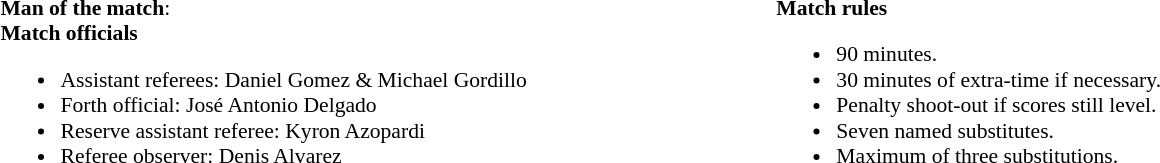<table width=82% style="font-size:90%">
<tr>
<td width=50% valign=top><br><strong>Man of the match</strong>:<br><strong>Match officials</strong><ul><li>Assistant referees: Daniel Gomez & Michael Gordillo</li><li>Forth official: José Antonio Delgado</li><li>Reserve assistant referee: Kyron Azopardi</li><li>Referee observer: Denis Alvarez</li></ul></td>
<td width=50% valign=top><br><strong>Match rules</strong><ul><li>90 minutes.</li><li>30 minutes of extra-time if necessary.</li><li>Penalty shoot-out if scores still level.</li><li>Seven named substitutes.</li><li>Maximum of three substitutions.</li></ul></td>
</tr>
</table>
